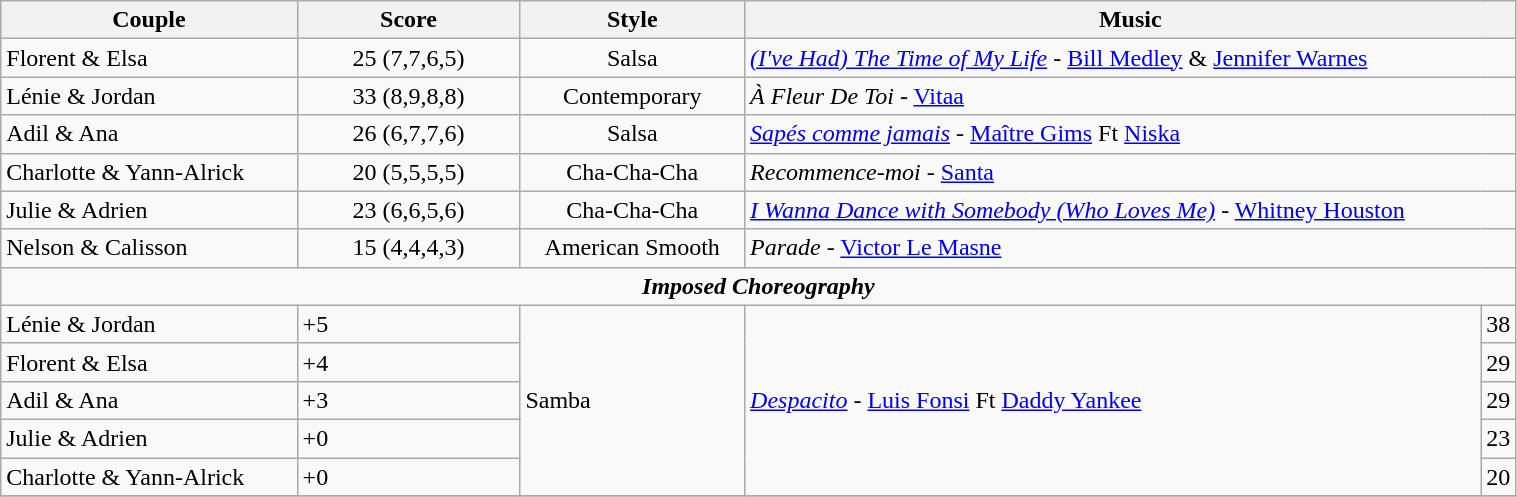<table class="wikitable" style="width:80%;">
<tr>
<th style="width:20%;">Couple</th>
<th style="width:15%;">Score</th>
<th style="width:15%;">Style</th>
<th Colspan="2" style="width:65%;">Music</th>
</tr>
<tr>
<td>Florent & Elsa</td>
<td style="text-align:center;">25 (7,7,6,5)</td>
<td style="text-align:center;">Salsa</td>
<td colspan="2"><em><a href='#'>(I've Had) The Time of My Life</a></em> - <a href='#'>Bill Medley</a> & <a href='#'>Jennifer Warnes</a></td>
</tr>
<tr>
<td>Lénie & Jordan</td>
<td style="text-align:center;">33 (8,9,8,8)</td>
<td style="text-align:center;">Contemporary</td>
<td colspan="2"><em>À Fleur De Toi</em> - <a href='#'>Vitaa</a></td>
</tr>
<tr>
<td>Adil & Ana</td>
<td style="text-align:center;">26 (6,7,7,6)</td>
<td style="text-align:center;">Salsa</td>
<td colspan="2"><em><a href='#'>Sapés comme jamais</a></em> - <a href='#'>Maître Gims</a> Ft <a href='#'>Niska</a></td>
</tr>
<tr>
<td>Charlotte & Yann-Alrick</td>
<td style="text-align:center;">20 (5,5,5,5)</td>
<td style="text-align:center;">Cha-Cha-Cha</td>
<td colspan="2"><em>Recommence-moi</em> - <a href='#'>Santa</a></td>
</tr>
<tr>
<td>Julie & Adrien</td>
<td style="text-align:center;">23 (6,6,5,6)</td>
<td style="text-align:center;">Cha-Cha-Cha</td>
<td colspan="2"><em><a href='#'>I Wanna Dance with Somebody (Who Loves Me)</a></em> - <a href='#'>Whitney Houston</a></td>
</tr>
<tr>
<td>Nelson & Calisson</td>
<td style="text-align:center;">15 (4,4,4,3)</td>
<td style="text-align:center;">American Smooth</td>
<td colspan="2"><em>Parade</em> - <a href='#'>Victor Le Masne</a></td>
</tr>
<tr>
<td colspan=5 style="text-align:center;"><strong><em>Imposed Choreography</em></strong></td>
</tr>
<tr style="text-align:left;">
<td>Lénie & Jordan</td>
<td>+5</td>
<td rowspan=5>Samba</td>
<td rowspan=5><em><a href='#'>Despacito</a></em> - <a href='#'>Luis Fonsi</a> Ft <a href='#'>Daddy Yankee</a></td>
<td>38</td>
</tr>
<tr style="text-align:left;">
<td>Florent & Elsa</td>
<td>+4</td>
<td>29</td>
</tr>
<tr style="text-align:left;">
<td>Adil & Ana</td>
<td>+3</td>
<td>29</td>
</tr>
<tr style="text-align:left;">
<td>Julie & Adrien</td>
<td>+0</td>
<td>23</td>
</tr>
<tr style="text-align:left;">
<td>Charlotte & Yann-Alrick</td>
<td>+0</td>
<td>20</td>
</tr>
<tr>
</tr>
</table>
